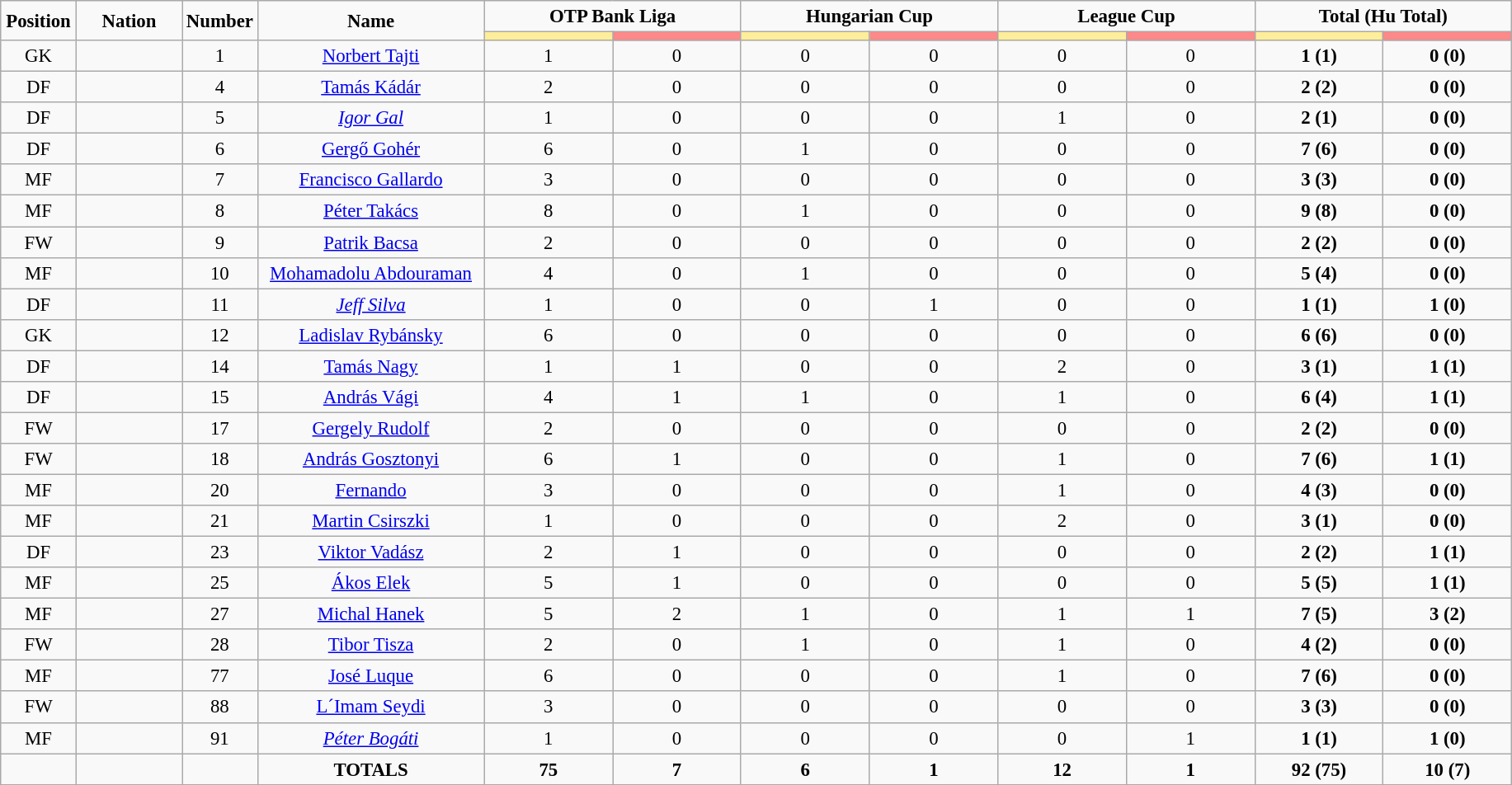<table class="wikitable" style="font-size: 95%; text-align: center;">
<tr>
<td rowspan="2" width="5%" align="center"><strong>Position</strong></td>
<td rowspan="2" width="7%" align="center"><strong>Nation</strong></td>
<td rowspan="2" width="5%" align="center"><strong>Number</strong></td>
<td rowspan="2" width="15%" align="center"><strong>Name</strong></td>
<td colspan="2" align="center"><strong>OTP Bank Liga</strong></td>
<td colspan="2" align="center"><strong>Hungarian Cup</strong></td>
<td colspan="2" align="center"><strong>League Cup</strong></td>
<td colspan="2" align="center"><strong>Total (Hu Total)</strong></td>
</tr>
<tr>
<th width=60 style="background: #FFEE99"></th>
<th width=60 style="background: #FF8888"></th>
<th width=60 style="background: #FFEE99"></th>
<th width=60 style="background: #FF8888"></th>
<th width=60 style="background: #FFEE99"></th>
<th width=60 style="background: #FF8888"></th>
<th width=60 style="background: #FFEE99"></th>
<th width=60 style="background: #FF8888"></th>
</tr>
<tr>
<td>GK</td>
<td></td>
<td>1</td>
<td><a href='#'>Norbert Tajti</a></td>
<td>1</td>
<td>0</td>
<td>0</td>
<td>0</td>
<td>0</td>
<td>0</td>
<td><strong>1 (1)</strong></td>
<td><strong>0 (0)</strong></td>
</tr>
<tr>
<td>DF</td>
<td></td>
<td>4</td>
<td><a href='#'>Tamás Kádár</a></td>
<td>2</td>
<td>0</td>
<td>0</td>
<td>0</td>
<td>0</td>
<td>0</td>
<td><strong>2 (2)</strong></td>
<td><strong>0 (0)</strong></td>
</tr>
<tr>
<td>DF</td>
<td></td>
<td>5</td>
<td><em><a href='#'>Igor Gal</a></em></td>
<td>1</td>
<td>0</td>
<td>0</td>
<td>0</td>
<td>1</td>
<td>0</td>
<td><strong>2 (1)</strong></td>
<td><strong>0 (0)</strong></td>
</tr>
<tr>
<td>DF</td>
<td></td>
<td>6</td>
<td><a href='#'>Gergő Gohér</a></td>
<td>6</td>
<td>0</td>
<td>1</td>
<td>0</td>
<td>0</td>
<td>0</td>
<td><strong>7 (6)</strong></td>
<td><strong>0 (0)</strong></td>
</tr>
<tr>
<td>MF</td>
<td></td>
<td>7</td>
<td><a href='#'>Francisco Gallardo</a></td>
<td>3</td>
<td>0</td>
<td>0</td>
<td>0</td>
<td>0</td>
<td>0</td>
<td><strong>3 (3)</strong></td>
<td><strong>0 (0)</strong></td>
</tr>
<tr>
<td>MF</td>
<td></td>
<td>8</td>
<td><a href='#'>Péter Takács</a></td>
<td>8</td>
<td>0</td>
<td>1</td>
<td>0</td>
<td>0</td>
<td>0</td>
<td><strong>9 (8)</strong></td>
<td><strong>0 (0)</strong></td>
</tr>
<tr>
<td>FW</td>
<td></td>
<td>9</td>
<td><a href='#'>Patrik Bacsa</a></td>
<td>2</td>
<td>0</td>
<td>0</td>
<td>0</td>
<td>0</td>
<td>0</td>
<td><strong>2 (2)</strong></td>
<td><strong>0 (0)</strong></td>
</tr>
<tr>
<td>MF</td>
<td></td>
<td>10</td>
<td><a href='#'>Mohamadolu Abdouraman</a></td>
<td>4</td>
<td>0</td>
<td>1</td>
<td>0</td>
<td>0</td>
<td>0</td>
<td><strong>5 (4)</strong></td>
<td><strong>0 (0)</strong></td>
</tr>
<tr>
<td>DF</td>
<td></td>
<td>11</td>
<td><em><a href='#'>Jeff Silva</a></em></td>
<td>1</td>
<td>0</td>
<td>0</td>
<td>1</td>
<td>0</td>
<td>0</td>
<td><strong>1 (1)</strong></td>
<td><strong>1 (0)</strong></td>
</tr>
<tr>
<td>GK</td>
<td></td>
<td>12</td>
<td><a href='#'>Ladislav Rybánsky</a></td>
<td>6</td>
<td>0</td>
<td>0</td>
<td>0</td>
<td>0</td>
<td>0</td>
<td><strong>6 (6)</strong></td>
<td><strong>0 (0)</strong></td>
</tr>
<tr>
<td>DF</td>
<td></td>
<td>14</td>
<td><a href='#'>Tamás Nagy</a></td>
<td>1</td>
<td>1</td>
<td>0</td>
<td>0</td>
<td>2</td>
<td>0</td>
<td><strong>3 (1)</strong></td>
<td><strong>1 (1)</strong></td>
</tr>
<tr>
<td>DF</td>
<td></td>
<td>15</td>
<td><a href='#'>András Vági</a></td>
<td>4</td>
<td>1</td>
<td>1</td>
<td>0</td>
<td>1</td>
<td>0</td>
<td><strong>6 (4)</strong></td>
<td><strong>1 (1)</strong></td>
</tr>
<tr>
<td>FW</td>
<td></td>
<td>17</td>
<td><a href='#'>Gergely Rudolf</a></td>
<td>2</td>
<td>0</td>
<td>0</td>
<td>0</td>
<td>0</td>
<td>0</td>
<td><strong>2 (2)</strong></td>
<td><strong>0 (0)</strong></td>
</tr>
<tr>
<td>FW</td>
<td></td>
<td>18</td>
<td><a href='#'>András Gosztonyi</a></td>
<td>6</td>
<td>1</td>
<td>0</td>
<td>0</td>
<td>1</td>
<td>0</td>
<td><strong>7 (6)</strong></td>
<td><strong>1 (1)</strong></td>
</tr>
<tr>
<td>MF</td>
<td></td>
<td>20</td>
<td><a href='#'>Fernando</a></td>
<td>3</td>
<td>0</td>
<td>0</td>
<td>0</td>
<td>1</td>
<td>0</td>
<td><strong>4 (3)</strong></td>
<td><strong>0 (0)</strong></td>
</tr>
<tr>
<td>MF</td>
<td></td>
<td>21</td>
<td><a href='#'>Martin Csirszki</a></td>
<td>1</td>
<td>0</td>
<td>0</td>
<td>0</td>
<td>2</td>
<td>0</td>
<td><strong>3 (1)</strong></td>
<td><strong>0 (0)</strong></td>
</tr>
<tr>
<td>DF</td>
<td></td>
<td>23</td>
<td><a href='#'>Viktor Vadász</a></td>
<td>2</td>
<td>1</td>
<td>0</td>
<td>0</td>
<td>0</td>
<td>0</td>
<td><strong>2 (2)</strong></td>
<td><strong>1 (1)</strong></td>
</tr>
<tr>
<td>MF</td>
<td></td>
<td>25</td>
<td><a href='#'>Ákos Elek</a></td>
<td>5</td>
<td>1</td>
<td>0</td>
<td>0</td>
<td>0</td>
<td>0</td>
<td><strong>5 (5)</strong></td>
<td><strong>1 (1)</strong></td>
</tr>
<tr>
<td>MF</td>
<td></td>
<td>27</td>
<td><a href='#'>Michal Hanek</a></td>
<td>5</td>
<td>2</td>
<td>1</td>
<td>0</td>
<td>1</td>
<td>1</td>
<td><strong>7 (5)</strong></td>
<td><strong>3 (2)</strong></td>
</tr>
<tr>
<td>FW</td>
<td></td>
<td>28</td>
<td><a href='#'>Tibor Tisza</a></td>
<td>2</td>
<td>0</td>
<td>1</td>
<td>0</td>
<td>1</td>
<td>0</td>
<td><strong>4 (2)</strong></td>
<td><strong>0 (0)</strong></td>
</tr>
<tr>
<td>MF</td>
<td></td>
<td>77</td>
<td><a href='#'>José Luque</a></td>
<td>6</td>
<td>0</td>
<td>0</td>
<td>0</td>
<td>1</td>
<td>0</td>
<td><strong>7 (6)</strong></td>
<td><strong>0 (0)</strong></td>
</tr>
<tr>
<td>FW</td>
<td></td>
<td>88</td>
<td><a href='#'>L´Imam Seydi</a></td>
<td>3</td>
<td>0</td>
<td>0</td>
<td>0</td>
<td>0</td>
<td>0</td>
<td><strong>3 (3)</strong></td>
<td><strong>0 (0)</strong></td>
</tr>
<tr>
<td>MF</td>
<td></td>
<td>91</td>
<td><em><a href='#'>Péter Bogáti</a></em></td>
<td>1</td>
<td>0</td>
<td>0</td>
<td>0</td>
<td>0</td>
<td>1</td>
<td><strong>1 (1)</strong></td>
<td><strong>1 (0)</strong></td>
</tr>
<tr>
<td></td>
<td></td>
<td></td>
<td><strong>TOTALS</strong></td>
<td><strong>75</strong></td>
<td><strong>7</strong></td>
<td><strong>6</strong></td>
<td><strong>1</strong></td>
<td><strong>12</strong></td>
<td><strong>1</strong></td>
<td><strong>92 (75)</strong></td>
<td><strong>10 (7)</strong></td>
</tr>
<tr>
</tr>
</table>
